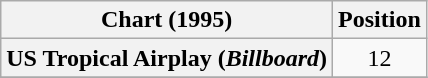<table class="wikitable plainrowheaders " style="text-align:center;">
<tr>
<th scope="col">Chart (1995)</th>
<th scope="col">Position</th>
</tr>
<tr>
<th scope="row">US Tropical Airplay (<em>Billboard</em>)</th>
<td>12</td>
</tr>
<tr>
</tr>
</table>
